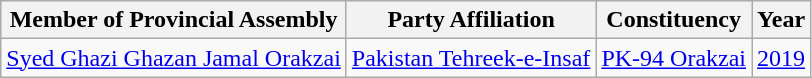<table class="wikitable sortable">
<tr>
<th>Member of Provincial Assembly</th>
<th>Party Affiliation</th>
<th>Constituency</th>
<th>Year</th>
</tr>
<tr>
<td><a href='#'>Syed Ghazi Ghazan Jamal Orakzai</a></td>
<td><a href='#'>Pakistan Tehreek-e-Insaf</a></td>
<td><a href='#'>PK-94 Orakzai</a></td>
<td><a href='#'>2019</a></td>
</tr>
</table>
